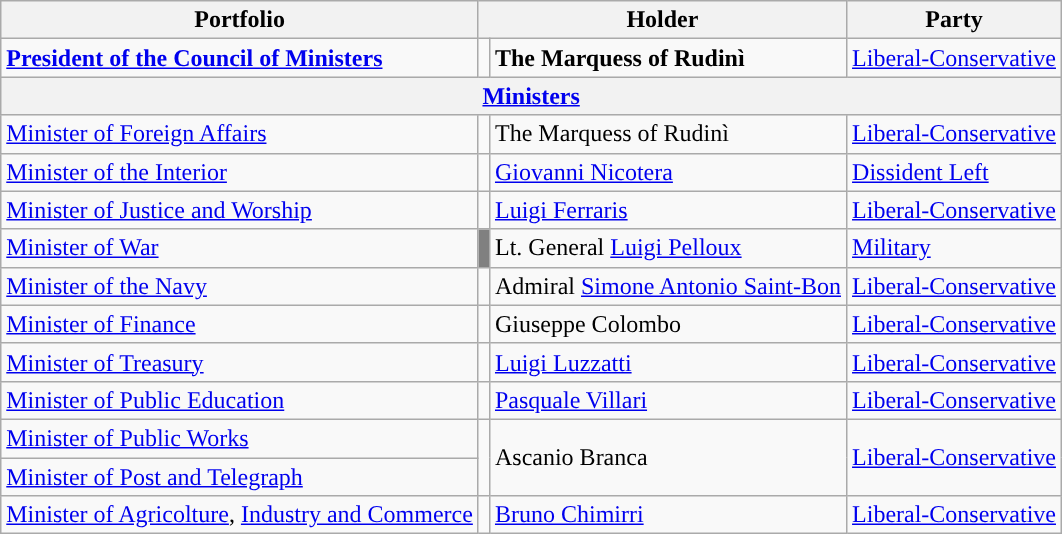<table class="wikitable">
<tr>
<th>Portfolio</th>
<th colspan=2>Holder</th>
<th>Party</th>
</tr>
<tr>
<td><strong><a href='#'>President of the Council of Ministers</a></strong></td>
<td style="background:"></td>
<td><strong>The Marquess of Rudinì</strong></td>
<td><a href='#'>Liberal-Conservative</a></td>
</tr>
<tr>
<th colspan=4 align=center><a href='#'>Ministers</a></th>
</tr>
<tr>
<td><a href='#'>Minister of Foreign Affairs</a></td>
<td style="background:"></td>
<td>The Marquess of Rudinì</td>
<td><a href='#'>Liberal-Conservative</a></td>
</tr>
<tr>
<td><a href='#'>Minister of the Interior</a></td>
<td style="background:"></td>
<td><a href='#'>Giovanni Nicotera</a></td>
<td><a href='#'>Dissident Left</a></td>
</tr>
<tr>
<td><a href='#'>Minister of Justice and Worship</a></td>
<td style="background:"></td>
<td><a href='#'>Luigi Ferraris</a></td>
<td><a href='#'>Liberal-Conservative</a></td>
</tr>
<tr>
<td><a href='#'>Minister of War</a></td>
<td style="background:#808080;"></td>
<td>Lt. General <a href='#'>Luigi Pelloux</a></td>
<td><a href='#'>Military</a></td>
</tr>
<tr>
<td><a href='#'>Minister of the Navy</a></td>
<td style="background:"></td>
<td>Admiral <a href='#'>Simone Antonio Saint-Bon</a></td>
<td><a href='#'>Liberal-Conservative</a></td>
</tr>
<tr>
<td><a href='#'>Minister of Finance</a></td>
<td style="background:"></td>
<td>Giuseppe Colombo</td>
<td><a href='#'>Liberal-Conservative</a></td>
</tr>
<tr>
<td><a href='#'>Minister of Treasury</a></td>
<td style="background:"></td>
<td><a href='#'>Luigi Luzzatti</a></td>
<td><a href='#'>Liberal-Conservative</a></td>
</tr>
<tr>
<td><a href='#'>Minister of Public Education</a></td>
<td style="background:"></td>
<td><a href='#'>Pasquale Villari</a></td>
<td><a href='#'>Liberal-Conservative</a></td>
</tr>
<tr>
<td><a href='#'>Minister of Public Works</a></td>
<td rowspan=2 style="background:"></td>
<td rowspan=2>Ascanio Branca</td>
<td rowspan=2><a href='#'>Liberal-Conservative</a></td>
</tr>
<tr>
<td><a href='#'>Minister of Post and Telegraph</a></td>
</tr>
<tr>
<td><a href='#'>Minister of Agricolture</a>, <a href='#'>Industry and Commerce</a></td>
<td style="background:"></td>
<td><a href='#'>Bruno Chimirri</a></td>
<td><a href='#'>Liberal-Conservative</a></td>
</tr>
</table>
